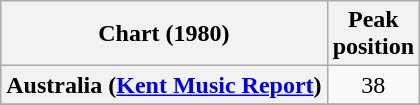<table class="wikitable sortable plainrowheaders" style="text-align:center">
<tr>
<th scope="col">Chart (1980)</th>
<th scope="col">Peak<br>position</th>
</tr>
<tr>
<th scope="row">Australia (<a href='#'>Kent Music Report</a>)</th>
<td style="text-align:center;">38</td>
</tr>
<tr>
</tr>
<tr>
</tr>
<tr>
</tr>
<tr>
</tr>
<tr>
</tr>
<tr>
</tr>
<tr>
</tr>
<tr>
</tr>
</table>
